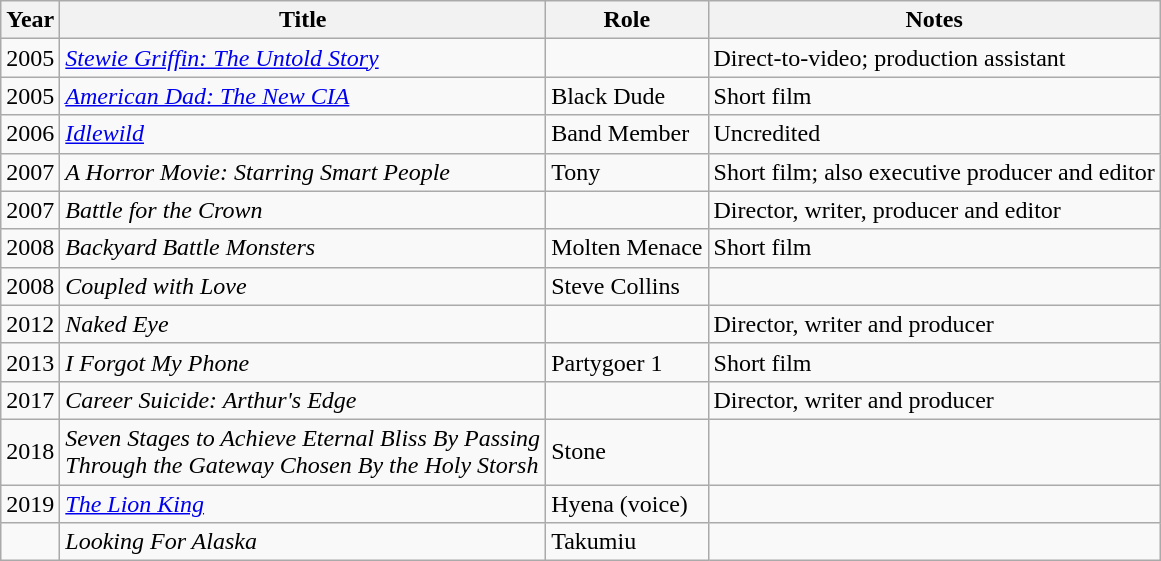<table class="wikitable unsortable">
<tr>
<th>Year</th>
<th>Title</th>
<th>Role</th>
<th>Notes</th>
</tr>
<tr>
<td>2005</td>
<td><em><a href='#'>Stewie Griffin: The Untold Story</a></em></td>
<td></td>
<td>Direct-to-video; production assistant</td>
</tr>
<tr>
<td>2005</td>
<td><em><a href='#'>American Dad: The New CIA</a></em></td>
<td>Black Dude</td>
<td>Short film</td>
</tr>
<tr>
<td>2006</td>
<td><em><a href='#'>Idlewild</a></em></td>
<td>Band Member</td>
<td>Uncredited</td>
</tr>
<tr>
<td>2007</td>
<td><em>A Horror Movie: Starring Smart People</em></td>
<td>Tony</td>
<td>Short film; also executive producer and editor</td>
</tr>
<tr>
<td>2007</td>
<td><em>Battle for the Crown</em></td>
<td></td>
<td>Director, writer, producer and editor</td>
</tr>
<tr>
<td>2008</td>
<td><em>Backyard Battle Monsters</em></td>
<td>Molten Menace</td>
<td>Short film</td>
</tr>
<tr>
<td>2008</td>
<td><em>Coupled with Love</em></td>
<td>Steve Collins</td>
<td></td>
</tr>
<tr>
<td>2012</td>
<td><em>Naked Eye</em></td>
<td></td>
<td>Director, writer and producer</td>
</tr>
<tr>
<td>2013</td>
<td><em>I Forgot My Phone</em></td>
<td>Partygoer 1</td>
<td>Short film</td>
</tr>
<tr>
<td>2017</td>
<td><em>Career Suicide: Arthur's Edge</em></td>
<td></td>
<td>Director, writer and producer</td>
</tr>
<tr>
<td>2018</td>
<td><em>Seven Stages to Achieve Eternal Bliss By Passing<br>Through the Gateway Chosen By the Holy Storsh</em></td>
<td>Stone</td>
<td></td>
</tr>
<tr>
<td>2019</td>
<td><em><a href='#'>The Lion King</a></em></td>
<td>Hyena (voice)</td>
<td></td>
</tr>
<tr>
<td></td>
<td><em>Looking For Alaska</em></td>
<td>Takumiu</td>
</tr>
</table>
